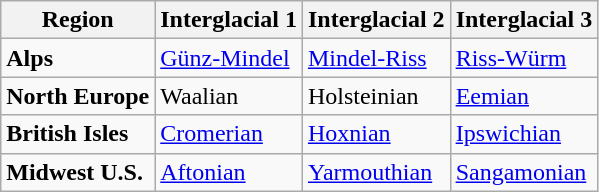<table class="wikitable">
<tr>
<th>Region</th>
<th>Interglacial 1</th>
<th>Interglacial 2</th>
<th>Interglacial 3</th>
</tr>
<tr>
<td><strong>Alps</strong></td>
<td><a href='#'>Günz-Mindel</a></td>
<td><a href='#'>Mindel-Riss</a></td>
<td><a href='#'>Riss-Würm</a></td>
</tr>
<tr>
<td><strong>North Europe</strong></td>
<td>Waalian</td>
<td>Holsteinian</td>
<td><a href='#'>Eemian</a></td>
</tr>
<tr>
<td><strong>British Isles</strong></td>
<td><a href='#'>Cromerian</a></td>
<td><a href='#'>Hoxnian</a></td>
<td><a href='#'>Ipswichian</a></td>
</tr>
<tr>
<td><strong>Midwest U.S.</strong></td>
<td><a href='#'>Aftonian</a></td>
<td><a href='#'>Yarmouthian</a></td>
<td><a href='#'>Sangamonian</a></td>
</tr>
</table>
